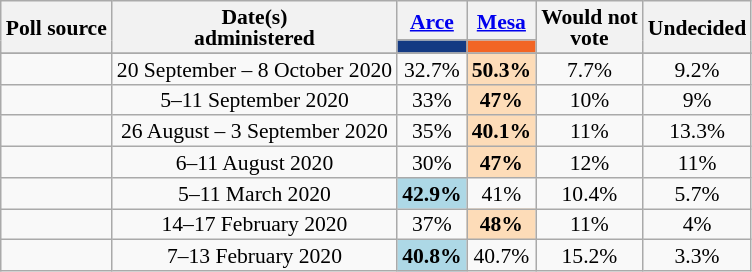<table class="wikitable" style="text-align:center;font-size:90%;line-height:14px;">
<tr>
<th rowspan="2">Poll source</th>
<th rowspan="2">Date(s)<br>administered</th>
<th><a href='#'>Arce</a></th>
<th><a href='#'>Mesa</a></th>
<th rowspan="2">Would not<br>vote</th>
<th rowspan="2">Undecided</th>
</tr>
<tr>
<td style="background:#143A83;"></td>
<td style="background:#F26524;"></td>
</tr>
<tr>
</tr>
<tr>
<td></td>
<td>20 September – 8 October 2020</td>
<td>32.7%</td>
<td style="background:#FDDCB8"><strong>50.3%</strong></td>
<td>7.7%</td>
<td>9.2%</td>
</tr>
<tr>
<td></td>
<td>5–11 September 2020</td>
<td>33%</td>
<td style="background:#FDDCB8"><strong>47%</strong></td>
<td>10%</td>
<td>9%</td>
</tr>
<tr>
<td></td>
<td>26 August – 3 September 2020</td>
<td>35%</td>
<td style="background:#FDDCB8"><strong>40.1%</strong></td>
<td>11%</td>
<td>13.3%</td>
</tr>
<tr>
<td></td>
<td>6–11 August 2020</td>
<td>30%</td>
<td style="background:#FDDCB8"><strong>47%</strong></td>
<td>12%</td>
<td>11%</td>
</tr>
<tr>
<td></td>
<td>5–11 March 2020</td>
<td style="background:lightblue"><strong>42.9%</strong></td>
<td>41%</td>
<td>10.4%</td>
<td>5.7%</td>
</tr>
<tr>
<td></td>
<td>14–17 February 2020</td>
<td>37%</td>
<td style="background:#FDDCB8"><strong>48%</strong></td>
<td>11%</td>
<td>4%</td>
</tr>
<tr>
<td></td>
<td>7–13 February 2020</td>
<td style="background:lightblue"><strong>40.8%</strong></td>
<td>40.7%</td>
<td>15.2%</td>
<td>3.3%</td>
</tr>
</table>
